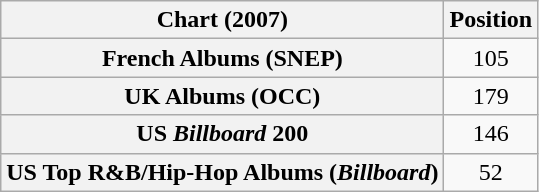<table class="wikitable sortable plainrowheaders" style="text-align:center">
<tr>
<th scope="col">Chart (2007)</th>
<th scope="col">Position</th>
</tr>
<tr>
<th scope="row">French Albums (SNEP)</th>
<td>105</td>
</tr>
<tr>
<th scope="row">UK Albums (OCC)</th>
<td>179</td>
</tr>
<tr>
<th scope="row">US <em>Billboard</em> 200</th>
<td>146</td>
</tr>
<tr>
<th scope="row">US Top R&B/Hip-Hop Albums (<em>Billboard</em>)</th>
<td>52</td>
</tr>
</table>
